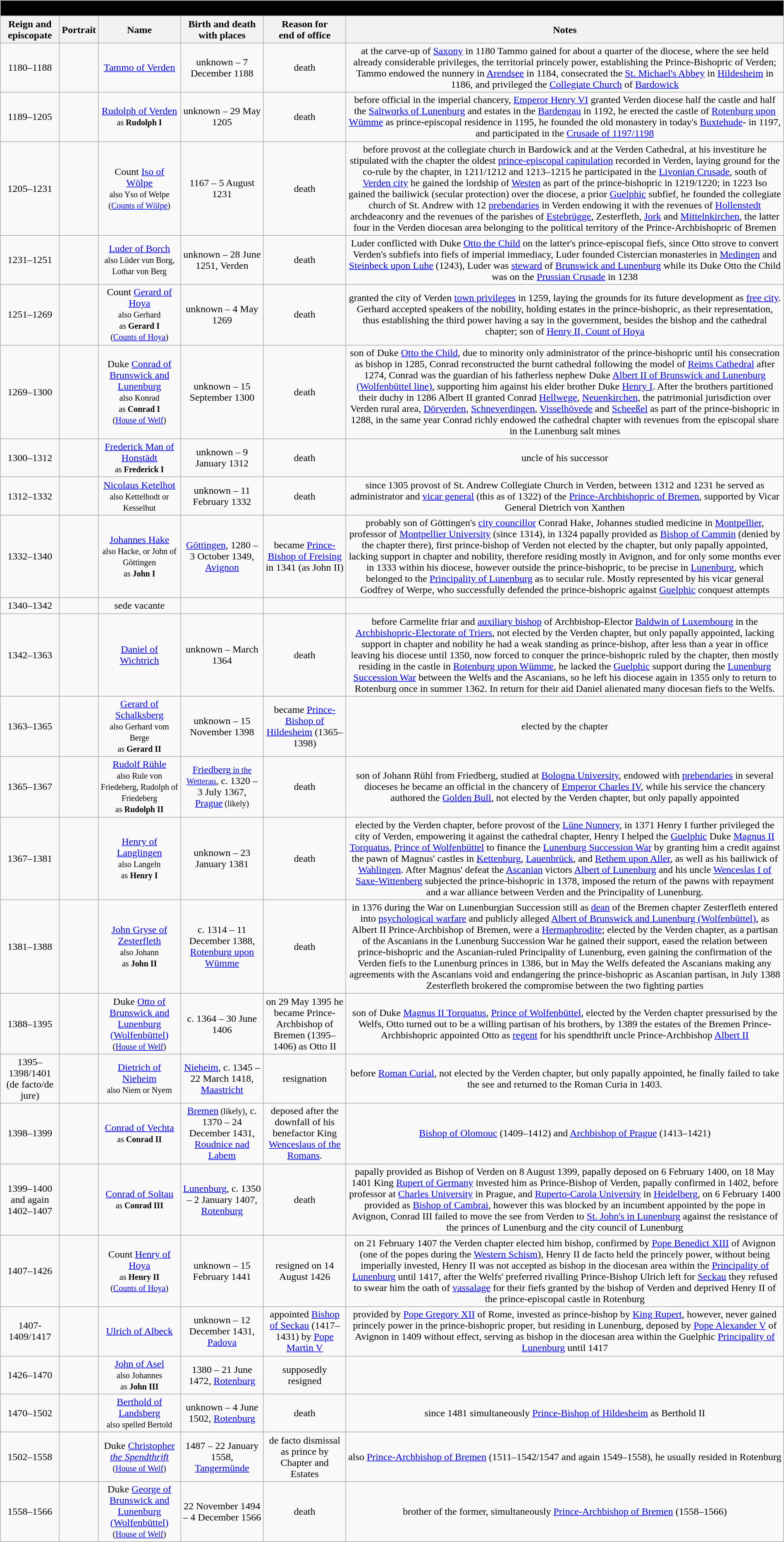<table width=100% class="wikitable">
<tr>
<td colspan="6" bgcolor=black align=center><strong><span>Roman Catholic Prince-Bishops of Verden (1180–1566)</span></strong></td>
</tr>
<tr>
<th>Reign and episcopate</th>
<th>Portrait</th>
<th>Name</th>
<th>Birth and death<br>with places</th>
<th>Reason for <br>end of office</th>
<th>Notes</th>
</tr>
<tr>
<td align=center>1180–1188</td>
<td align=center></td>
<td align="center"><a href='#'>Tammo of Verden</a></td>
<td align="center">unknown – 7 December 1188</td>
<td align="center">death</td>
<td align="center">at the carve-up of <a href='#'>Saxony</a> in 1180 Tammo gained for about a quarter of the diocese, where the see held already considerable privileges, the territorial princely power, establishing the Prince-Bishopric of Verden; Tammo endowed the nunnery in <a href='#'>Arendsee</a> in 1184, consecrated the <a href='#'>St. Michael's Abbey</a> in <a href='#'>Hildesheim</a> in 1186, and privileged the <a href='#'>Collegiate Church</a> of <a href='#'>Bardowick</a></td>
</tr>
<tr>
<td align=center>1189–1205</td>
<td align=center></td>
<td align="center"><a href='#'>Rudolph of Verden</a><br><small>as <strong>Rudolph I</strong></small></td>
<td align="center">unknown – 29 May 1205</td>
<td align="center">death</td>
<td align="center">before official in the imperial chancery, <a href='#'>Emperor Henry VI</a> granted Verden diocese half the castle and half the <a href='#'>Saltworks of Lunenburg</a> and estates in the <a href='#'>Bardengau</a> in 1192, he erected the castle of <a href='#'>Rotenburg upon Wümme</a> as prince-episcopal residence in 1195, he founded the old monastery in today's <a href='#'>Buxtehude</a>- in 1197, and participated in the <a href='#'>Crusade of 1197/1198</a></td>
</tr>
<tr>
<td align=center>1205–1231</td>
<td align=center></td>
<td align="center">Count <a href='#'>Iso of Wölpe</a><br><small>also Yso of Welpe<br>(<a href='#'>Counts of Wölpe</a>)</small></td>
<td align="center">1167 – 5 August 1231</td>
<td align="center">death</td>
<td align="center">before provost at the collegiate church in Bardowick and at the Verden Cathedral, at his investiture he stipulated with the chapter the oldest <a href='#'>prince-episcopal capitulation</a> recorded in Verden, laying ground for the co-rule by the chapter, in 1211/1212 and 1213–1215 he participated in the <a href='#'>Livonian Crusade</a>, south of <a href='#'>Verden city</a> he gained the lordship of <a href='#'>Westen</a> as part of the prince-bishopric in 1219/1220; in 1223 Iso gained the bailiwick (secular protection) over the diocese, a prior <a href='#'>Guelphic</a> subfief, he founded the collegiate church of St. Andrew with 12 <a href='#'>prebendaries</a> in Verden endowing it with the revenues of <a href='#'>Hollenstedt</a> archdeaconry and the revenues of the parishes of <a href='#'>Estebrügge</a>, Zesterfleth, <a href='#'>Jork</a> and <a href='#'>Mittelnkirchen</a>, the latter four in the Verden diocesan area belonging to the political territory of the Prince-Archbishopric of Bremen</td>
</tr>
<tr>
<td align=center>1231–1251</td>
<td align=center></td>
<td align="center"><a href='#'>Luder of Borch</a><br><small>also Lüder vun Borg, Lothar von Berg</small></td>
<td align="center">unknown – 28 June 1251, Verden</td>
<td align="center">death</td>
<td align="center">Luder conflicted with Duke <a href='#'>Otto the Child</a> on the latter's prince-episcopal fiefs, since Otto strove to convert Verden's subfiefs into fiefs of imperial immediacy, Luder founded Cistercian monasteries in <a href='#'>Medingen</a> and <a href='#'>Steinbeck upon Luhe</a> (1243), Luder was <a href='#'>steward</a> of <a href='#'>Brunswick and Lunenburg</a> while its Duke Otto the Child was on the <a href='#'>Prussian Crusade</a> in 1238</td>
</tr>
<tr>
<td align=center>1251–1269</td>
<td align=center></td>
<td align="center">Count <a href='#'>Gerard of Hoya</a><br><small>also Gerhard<br>as <strong>Gerard I</strong><br>(<a href='#'>Counts of Hoya</a>)</small></td>
<td align="center">unknown – 4 May 1269</td>
<td align="center">death</td>
<td align="center">granted the city of Verden <a href='#'>town privileges</a> in 1259, laying the grounds for its future development as <a href='#'>free city</a>. Gerhard accepted speakers of the nobility, holding estates in the prince-bishopric, as their representation, thus establishing the third power having a say in the government, besides the bishop and the cathedral chapter; son of <a href='#'>Henry II, Count of Hoya</a></td>
</tr>
<tr>
<td align=center>1269–1300</td>
<td align=center></td>
<td align="center">Duke <a href='#'>Conrad of Brunswick and Lunenburg</a><br><small>also Konrad<br>as <strong>Conrad I</strong><br>(<a href='#'>House of Welf</a>)</small></td>
<td align="center">unknown – 15 September 1300</td>
<td align="center">death</td>
<td align="center">son of Duke <a href='#'>Otto the Child</a>, due to minority only administrator of the prince-bishopric until his consecration as bishop in 1285, Conrad reconstructed the burnt cathedral following the model of <a href='#'>Reims Cathedral</a> after 1274, Conrad was the guardian of his fatherless nephew Duke <a href='#'>Albert II of Brunswick and Lunenburg (Wolfenbüttel line)</a>, supporting him against his elder brother Duke <a href='#'>Henry I</a>. After the brothers partitioned their duchy in 1286 Albert II granted Conrad <a href='#'>Hellwege</a>, <a href='#'>Neuenkirchen</a>, the patrimonial jurisdiction over Verden rural area, <a href='#'>Dörverden</a>, <a href='#'>Schneverdingen</a>, <a href='#'>Visselhövede</a> and <a href='#'>Scheeßel</a> as part of the prince-bishopric in 1288, in the same year Conrad richly endowed the cathedral chapter with revenues from the episcopal share in the Lunenburg salt mines</td>
</tr>
<tr>
<td align=center>1300–1312</td>
<td align=center></td>
<td align="center"><a href='#'>Frederick Man of Honstädt</a><br><small>as <strong>Frederick I</strong></small></td>
<td align="center">unknown – 9 January 1312</td>
<td align="center">death</td>
<td align="center">uncle of his successor</td>
</tr>
<tr>
<td align=center>1312–1332</td>
<td align=center></td>
<td align="center"><a href='#'>Nicolaus Ketelhot</a><br><small>also Kettelhodt or Kesselhut</small></td>
<td align="center">unknown – 11 February 1332</td>
<td align="center">death</td>
<td align="center">since 1305 provost of St. Andrew Collegiate Church in Verden, between 1312 and 1231 he served as administrator and <a href='#'>vicar general</a> (this as of 1322) of the <a href='#'>Prince-Archbishopric of Bremen</a>, supported by Vicar General Dietrich von Xanthen</td>
</tr>
<tr>
<td align=center>1332–1340</td>
<td align=center></td>
<td align="center"><a href='#'>Johannes Hake</a> <br><small>also Hacke, or John of Göttingen<br>as <strong>John I</strong></small></td>
<td align="center"><a href='#'>Göttingen</a>, 1280 – 3 October 1349, <a href='#'>Avignon</a></td>
<td align="center">became <a href='#'>Prince-Bishop of Freising</a> in 1341 (as John II)</td>
<td align="center">probably son of Göttingen's <a href='#'>city councillor</a> Conrad Hake, Johannes studied medicine in <a href='#'>Montpellier</a>, professor of <a href='#'>Montpellier University</a> (since 1314), in 1324 papally provided as <a href='#'>Bishop of Cammin</a> (denied by the chapter there), first prince-bishop of Verden not elected by the chapter, but only papally appointed, lacking support in chapter and nobility, therefore residing mostly in Avignon, and for only some months ever in 1333 within his diocese, however outside the prince-bishopric, to be precise in <a href='#'>Lunenburg</a>, which belonged to the <a href='#'>Principality of Lunenburg</a> as to secular rule. Mostly represented by his vicar general Godfrey of Werpe, who successfully defended the prince-bishopric against <a href='#'>Guelphic</a> conquest attempts</td>
</tr>
<tr>
<td align=center>1340–1342</td>
<td align=center></td>
<td align="center">sede vacante</td>
<td align="center"></td>
<td align="center"></td>
<td align="center"></td>
</tr>
<tr>
<td align=center>1342–1363</td>
<td align=center></td>
<td align="center"><a href='#'>Daniel of Wichtrich</a></td>
<td align="center">unknown – March 1364</td>
<td align="center">death</td>
<td align="center">before Carmelite friar and <a href='#'>auxiliary bishop</a> of Archbishop-Elector <a href='#'>Baldwin of Luxembourg</a> in the <a href='#'>Archbishopric-Electorate of Triers</a>, not elected by the Verden chapter, but only papally appointed, lacking support in chapter and nobility he had a weak standing as prince-bishop, after less than a year in office leaving his diocese until 1350, now forced to conquer the prince-bishopric ruled by the chapter, then mostly residing in the castle in <a href='#'>Rotenburg upon Wümme</a>, he lacked the <a href='#'>Guelphic</a> support during the <a href='#'>Lunenburg Succession War</a> between the Welfs and the Ascanians, so he left his diocese again in 1355 only to return to Rotenburg once in summer 1362. In return for their aid Daniel alienated many diocesan fiefs to the Welfs.</td>
</tr>
<tr>
<td align=center>1363–1365</td>
<td align=center></td>
<td align="center"><a href='#'>Gerard of Schalksberg</a><br><small>also Gerhard vom Berge<br>as <strong>Gerard II</strong></small></td>
<td align="center">unknown – 15 November 1398</td>
<td align="center">became <a href='#'>Prince-Bishop of Hildesheim</a> (1365–1398)</td>
<td align="center">elected by the chapter</td>
</tr>
<tr>
<td align=center>1365–1367</td>
<td align=center></td>
<td align="center"><a href='#'>Rudolf Rühle</a><br><small>also Rule von Friedeberg, Rudolph of Friedeberg<br>as <strong>Rudolph II</strong></small></td>
<td align="center"><a href='#'>Friedberg<small> in the Wetterau</small></a>, c. 1320 – 3 July 1367, <a href='#'>Prague</a><small> (likely)</small></td>
<td align="center">death</td>
<td align="center">son of Johann Rühl from Friedberg, studied at <a href='#'>Bologna University</a>, endowed with <a href='#'>prebendaries</a> in several dioceses he became an official in the chancery of <a href='#'>Emperor Charles IV</a>, while his service the chancery authored the <a href='#'>Golden Bull</a>, not elected by the Verden chapter, but only papally appointed</td>
</tr>
<tr>
<td align=center>1367–1381</td>
<td align=center></td>
<td align="center"><a href='#'>Henry of Langlingen</a><br><small>also Langeln<br>as <strong>Henry I</strong></small></td>
<td align="center">unknown – 23 January 1381</td>
<td align="center">death</td>
<td align="center">elected by the Verden chapter, before provost of the <a href='#'>Lüne Nunnery</a>, in 1371 Henry I further privileged the city of Verden, empowering it against the cathedral chapter, Henry I helped the <a href='#'>Guelphic</a> Duke <a href='#'>Magnus II Torquatus</a>, <a href='#'>Prince of Wolfenbüttel</a> to finance the <a href='#'>Lunenburg Succession War</a> by granting him a credit against the pawn of Magnus' castles in <a href='#'>Kettenburg</a>, <a href='#'>Lauenbrück</a>, and <a href='#'>Rethem upon Aller</a>, as well as his bailiwick of <a href='#'>Wahlingen</a>. After Magnus' defeat the <a href='#'>Ascanian</a> victors <a href='#'>Albert of Lunenburg</a> and his uncle <a href='#'>Wenceslas I of Saxe-Wittenberg</a> subjected the prince-bishopric in 1378, imposed the return of the pawns with repayment and a war alliance between Verden and the Principality of Lunenburg.</td>
</tr>
<tr>
<td align=center>1381–1388</td>
<td align=center></td>
<td align="center"><a href='#'>John Gryse of Zesterfleth</a><br><small>also Johann<br>as <strong>John II</strong></small></td>
<td align="center">c. 1314 – 11 December 1388, <a href='#'>Rotenburg upon Wümme</a></td>
<td align="center">death</td>
<td align="center">in 1376 during the War on Lunenburgian Succession still as <a href='#'>dean</a> of the Bremen chapter Zesterfleth entered into <a href='#'>psychological warfare</a> and publicly alleged <a href='#'>Albert of Brunswick and Lunenburg (Wolfenbüttel)</a>, as Albert II Prince-Archbishop of Bremen, were a <a href='#'>Hermaphrodite</a>; elected by the Verden chapter, as a partisan of the Ascanians in the Lunenburg Succession War he gained their support, eased the relation between prince-bishopric and the Ascanian-ruled Principality of Lunenburg, even gaining the confirmation of the Verden fiefs to the Lunenburg princes in 1386, but in May the Welfs defeated the Ascanians making any agreements with the Ascanians void and endangering the prince-bishopric as Ascanian partisan, in July 1388 Zesterfleth brokered the compromise between the two fighting parties</td>
</tr>
<tr>
<td align=center>1388–1395</td>
<td align=center></td>
<td align="center">Duke <a href='#'>Otto of Brunswick and Lunenburg (Wolfenbüttel)</a><br><small>(<a href='#'>House of Welf</a>)</small></td>
<td align="center">c. 1364 – 30 June 1406</td>
<td align="center">on 29 May 1395 he became Prince-Archbishop of Bremen (1395–1406) as Otto II</td>
<td align="center">son of Duke <a href='#'>Magnus II Torquatus</a>, <a href='#'>Prince of Wolfenbüttel</a>, elected by the Verden chapter pressurised by the Welfs, Otto turned out to be a willing partisan of his brothers, by 1389 the estates of the Bremen Prince-Archbishopric appointed Otto as <a href='#'>regent</a> for his spendthrift uncle Prince-Archbishop <a href='#'>Albert II</a></td>
</tr>
<tr>
<td align=center>1395–1398/1401 (de facto/de jure)</td>
<td align=center></td>
<td align="center"><a href='#'>Dietrich of Nieheim</a><br><small>also Niem or Nyem</small></td>
<td align="center"><a href='#'>Nieheim</a>, c. 1345 – 22 March 1418, <a href='#'>Maastricht</a></td>
<td align="center">resignation</td>
<td align="center">before <a href='#'>Roman Curial</a>, not elected by the Verden chapter, but only papally appointed, he finally failed to take the see and returned to the Roman Curia in 1403.</td>
</tr>
<tr>
<td align=center>1398–1399</td>
<td align=center></td>
<td align="center"><a href='#'>Conrad of Vechta</a><br><small>as <strong>Conrad II</strong></small></td>
<td align="center"><a href='#'>Bremen</a><small> (likely)</small>, c. 1370 – 24 December 1431, <a href='#'>Roudnice nad Labem</a></td>
<td align="center">deposed after the downfall of his benefactor King <a href='#'>Wenceslaus of the Romans</a>.</td>
<td align="center"><a href='#'>Bishop of Olomouc</a> (1409–1412) and <a href='#'>Archbishop of Prague</a> (1413–1421)</td>
</tr>
<tr>
<td align=center>1399–1400 and again 1402–1407</td>
<td align=center></td>
<td align="center"><a href='#'>Conrad of Soltau</a><br><small>as <strong>Conrad III</strong></small></td>
<td align="center"><a href='#'>Lunenburg</a>, c. 1350 – 2 January 1407, <a href='#'>Rotenburg</a></td>
<td align="center">death</td>
<td align="center">papally provided as Bishop of Verden on 8 August 1399, papally deposed on 6 February 1400, on 18 May 1401 King <a href='#'>Rupert of Germany</a> invested him as Prince-Bishop of Verden, papally confirmed in 1402, before professor at <a href='#'>Charles University</a> in Prague, and <a href='#'>Ruperto-Carola University</a> in <a href='#'>Heidelberg</a>, on 6 February 1400 provided as <a href='#'>Bishop of Cambrai</a>, however this was blocked by an incumbent appointed by the pope in Avignon, Conrad III failed to move the see from Verden to <a href='#'>St. John's in Lunenburg</a> against the resistance of the princes of Lunenburg and the city council of Lunenburg</td>
</tr>
<tr>
<td align=center>1407–1426</td>
<td align=center></td>
<td align="center">Count <a href='#'>Henry of Hoya</a><br><small>as <strong>Henry II</strong><br>(<a href='#'>Counts of Hoya</a>)</small></td>
<td align="center">unknown – 15 February 1441</td>
<td align="center">resigned on 14 August 1426</td>
<td align="center">on 21 February 1407 the Verden chapter elected him bishop, confirmed by <a href='#'>Pope Benedict XIII</a> of Avignon (one of the popes during the <a href='#'>Western Schism</a>), Henry II de facto held the princely power, without being imperially invested, Henry II was not accepted as bishop in the diocesan area within the <a href='#'>Principality of Lunenburg</a> until 1417, after the Welfs' preferred rivalling Prince-Bishop Ulrich left for <a href='#'>Seckau</a> they refused to swear him the oath of <a href='#'>vassalage</a> for their fiefs granted by the bishop of Verden and deprived Henry II of the prince-episcopal castle in Rotenburg</td>
</tr>
<tr>
<td align=center>1407-1409/1417</td>
<td align=center></td>
<td align="center"><a href='#'>Ulrich of Albeck</a></td>
<td align="center">unknown – 12 December 1431, <a href='#'>Padova</a></td>
<td align="center">appointed <a href='#'>Bishop of Seckau</a> (1417–1431) by <a href='#'>Pope Martin V</a></td>
<td align="center">provided by <a href='#'>Pope Gregory XII</a> of Rome, invested as prince-bishop by <a href='#'>King Rupert</a>, however, never gained princely power in the prince-bishopric proper, but residing in Lunenburg, deposed by <a href='#'>Pope Alexander V</a> of Avignon in 1409 without effect, serving as bishop in the diocesan area within the Guelphic <a href='#'>Principality of Lunenburg</a> until 1417</td>
</tr>
<tr>
<td align=center>1426–1470</td>
<td align=center></td>
<td align="center"><a href='#'>John of Asel</a><br><small>also Johannes<br>as <strong>John III</strong></small></td>
<td align="center">1380 – 21 June 1472, <a href='#'>Rotenburg</a></td>
<td align="center">supposedly resigned</td>
<td align="center"></td>
</tr>
<tr>
<td align=center>1470–1502</td>
<td align=center></td>
<td align="center"><a href='#'>Berthold of Landsberg</a><br><small>also spelled Bertold</small></td>
<td align="center">unknown – 4 June 1502, <a href='#'>Rotenburg</a></td>
<td align="center">death</td>
<td align="center">since 1481 simultaneously <a href='#'>Prince-Bishop of Hildesheim</a> as Berthold II</td>
</tr>
<tr>
<td align=center>1502–1558</td>
<td align=center></td>
<td align="center">Duke <a href='#'>Christopher <em>the Spendthrift</em></a><br><small>(<a href='#'>House of Welf</a>)</small></td>
<td align="center">1487 – 22 January 1558, <br><a href='#'>Tangermünde</a></td>
<td align="center">de facto dismissal as prince by Chapter and Estates</td>
<td align="center">also <a href='#'>Prince-Archbishop of Bremen</a> (1511–1542/1547 and again 1549–1558), he usually resided in Rotenburg</td>
</tr>
<tr>
<td align=center>1558–1566</td>
<td align=center></td>
<td align="center">Duke <a href='#'>George of Brunswick and Lunenburg (Wolfenbüttel)</a><br><small>(<a href='#'>House of Welf</a>)</small></td>
<td align="center">22 November 1494 – 4 December 1566</td>
<td align="center">death</td>
<td align="center">brother of the former, simultaneously <a href='#'>Prince-Archbishop of Bremen</a> (1558–1566)</td>
</tr>
</table>
